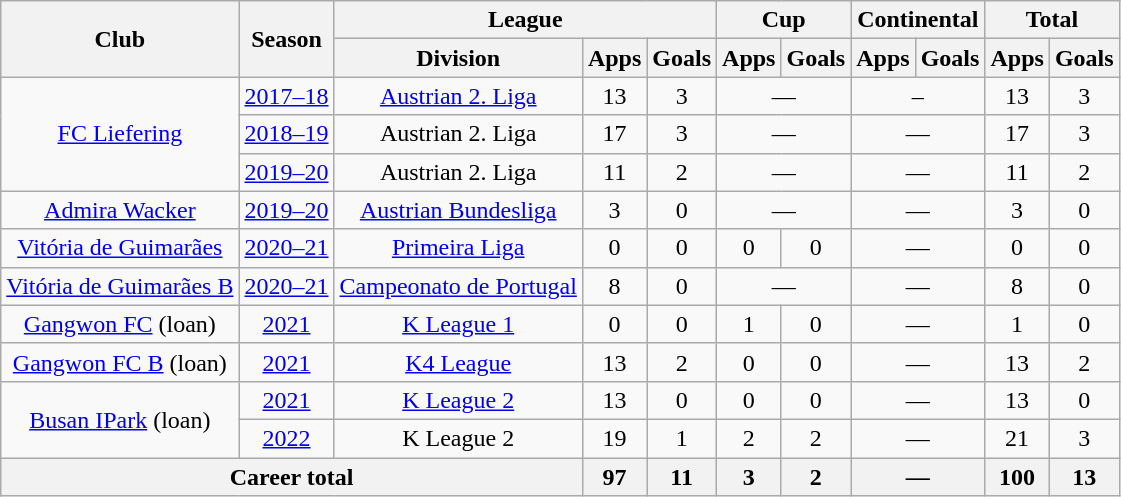<table class="wikitable" Style="text-align: center">
<tr>
<th rowspan="2">Club</th>
<th rowspan="2">Season</th>
<th colspan="3">League</th>
<th colspan="2">Cup</th>
<th colspan="2">Continental</th>
<th colspan="2">Total</th>
</tr>
<tr>
<th>Division</th>
<th>Apps</th>
<th>Goals</th>
<th>Apps</th>
<th>Goals</th>
<th>Apps</th>
<th>Goals</th>
<th>Apps</th>
<th>Goals</th>
</tr>
<tr>
<td rowspan="3"><a href='#'>FC Liefering</a></td>
<td><a href='#'>2017–18</a></td>
<td><a href='#'>Austrian 2. Liga</a></td>
<td>13</td>
<td>3</td>
<td colspan="2">—</td>
<td colspan="2">–</td>
<td>13</td>
<td>3</td>
</tr>
<tr>
<td><a href='#'>2018–19</a></td>
<td>Austrian 2. Liga</td>
<td>17</td>
<td>3</td>
<td colspan="2">—</td>
<td colspan="2">—</td>
<td>17</td>
<td>3</td>
</tr>
<tr>
<td><a href='#'>2019–20</a></td>
<td>Austrian 2. Liga</td>
<td>11</td>
<td>2</td>
<td colspan="2">—</td>
<td colspan="2">—</td>
<td>11</td>
<td>2</td>
</tr>
<tr>
<td><a href='#'>Admira Wacker</a></td>
<td><a href='#'>2019–20</a></td>
<td><a href='#'>Austrian Bundesliga</a></td>
<td>3</td>
<td>0</td>
<td colspan="2">—</td>
<td colspan="2">—</td>
<td>3</td>
<td>0</td>
</tr>
<tr>
<td><a href='#'>Vitória de Guimarães</a></td>
<td><a href='#'>2020–21</a></td>
<td><a href='#'>Primeira Liga</a></td>
<td>0</td>
<td>0</td>
<td>0</td>
<td>0</td>
<td colspan="2">—</td>
<td>0</td>
<td>0</td>
</tr>
<tr>
<td><a href='#'>Vitória de Guimarães B</a></td>
<td><a href='#'>2020–21</a></td>
<td><a href='#'>Campeonato de Portugal</a></td>
<td>8</td>
<td>0</td>
<td colspan="2">—</td>
<td colspan="2">—</td>
<td>8</td>
<td>0</td>
</tr>
<tr>
<td><a href='#'>Gangwon FC</a> (loan)</td>
<td><a href='#'>2021</a></td>
<td><a href='#'>K League 1</a></td>
<td>0</td>
<td>0</td>
<td>1</td>
<td>0</td>
<td colspan="2">—</td>
<td>1</td>
<td>0</td>
</tr>
<tr>
<td><a href='#'>Gangwon FC B</a> (loan)</td>
<td><a href='#'>2021</a></td>
<td><a href='#'>K4 League</a></td>
<td>13</td>
<td>2</td>
<td>0</td>
<td>0</td>
<td colspan="2">—</td>
<td>13</td>
<td>2</td>
</tr>
<tr>
<td rowspan="2"><a href='#'>Busan IPark</a> (loan)</td>
<td><a href='#'>2021</a></td>
<td><a href='#'>K League 2</a></td>
<td>13</td>
<td>0</td>
<td>0</td>
<td>0</td>
<td colspan="2">—</td>
<td>13</td>
<td>0</td>
</tr>
<tr>
<td><a href='#'>2022</a></td>
<td>K League 2</td>
<td>19</td>
<td>1</td>
<td>2</td>
<td>2</td>
<td colspan="2">—</td>
<td>21</td>
<td>3</td>
</tr>
<tr>
<th colspan="3">Career total</th>
<th>97</th>
<th>11</th>
<th>3</th>
<th>2</th>
<th colspan="2">—</th>
<th>100</th>
<th>13</th>
</tr>
</table>
